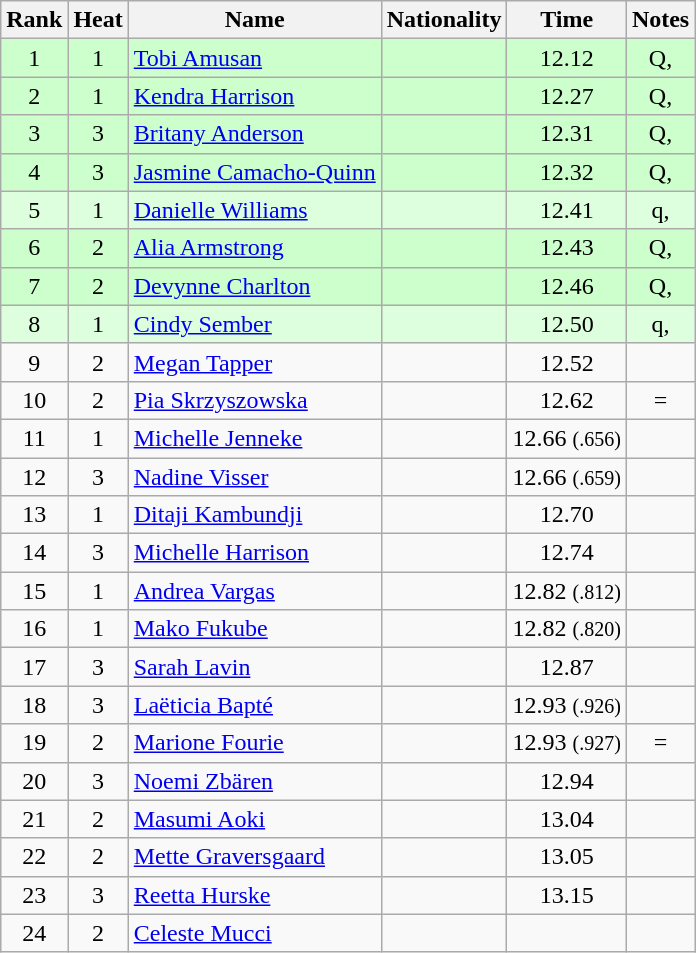<table class="wikitable sortable" style="text-align:center">
<tr>
<th>Rank</th>
<th>Heat</th>
<th>Name</th>
<th>Nationality</th>
<th>Time</th>
<th>Notes</th>
</tr>
<tr bgcolor=ccffcc>
<td>1</td>
<td>1</td>
<td align=left><a href='#'>Tobi Amusan</a></td>
<td align=left></td>
<td>12.12</td>
<td>Q, </td>
</tr>
<tr bgcolor=ccffcc>
<td>2</td>
<td>1</td>
<td align=left><a href='#'>Kendra Harrison</a></td>
<td align=left></td>
<td>12.27</td>
<td>Q, </td>
</tr>
<tr bgcolor=ccffcc>
<td>3</td>
<td>3</td>
<td align=left><a href='#'>Britany Anderson</a></td>
<td align=left></td>
<td>12.31</td>
<td>Q, </td>
</tr>
<tr bgcolor=ccffcc>
<td>4</td>
<td>3</td>
<td align=left><a href='#'>Jasmine Camacho-Quinn</a></td>
<td align=left></td>
<td>12.32</td>
<td>Q, </td>
</tr>
<tr bgcolor=ddffdd>
<td>5</td>
<td>1</td>
<td align=left><a href='#'>Danielle Williams</a></td>
<td align=left></td>
<td>12.41</td>
<td>q, </td>
</tr>
<tr bgcolor=ccffcc>
<td>6</td>
<td>2</td>
<td align=left><a href='#'>Alia Armstrong</a></td>
<td align=left></td>
<td>12.43</td>
<td>Q, </td>
</tr>
<tr bgcolor=ccffcc>
<td>7</td>
<td>2</td>
<td align=left><a href='#'>Devynne Charlton</a></td>
<td align=left></td>
<td>12.46</td>
<td>Q, </td>
</tr>
<tr bgcolor=ddffdd>
<td>8</td>
<td>1</td>
<td align=left><a href='#'>Cindy Sember</a></td>
<td align=left></td>
<td>12.50</td>
<td>q, </td>
</tr>
<tr>
<td>9</td>
<td>2</td>
<td align=left><a href='#'>Megan Tapper</a></td>
<td align=left></td>
<td>12.52</td>
<td></td>
</tr>
<tr>
<td>10</td>
<td>2</td>
<td align=left><a href='#'>Pia Skrzyszowska</a></td>
<td align=left></td>
<td>12.62</td>
<td>=</td>
</tr>
<tr>
<td>11</td>
<td>1</td>
<td align=left><a href='#'>Michelle Jenneke</a></td>
<td align=left></td>
<td>12.66 <small>(.656)</small></td>
<td></td>
</tr>
<tr>
<td>12</td>
<td>3</td>
<td align=left><a href='#'>Nadine Visser</a></td>
<td align=left></td>
<td>12.66 <small>(.659)</small></td>
<td></td>
</tr>
<tr>
<td>13</td>
<td>1</td>
<td align=left><a href='#'>Ditaji Kambundji</a></td>
<td align=left></td>
<td>12.70</td>
<td></td>
</tr>
<tr>
<td>14</td>
<td>3</td>
<td align=left><a href='#'>Michelle Harrison</a></td>
<td align=left></td>
<td>12.74</td>
<td></td>
</tr>
<tr>
<td>15</td>
<td>1</td>
<td align=left><a href='#'>Andrea Vargas</a></td>
<td align=left></td>
<td>12.82 <small>(.812)</small></td>
<td></td>
</tr>
<tr>
<td>16</td>
<td>1</td>
<td align=left><a href='#'>Mako Fukube</a></td>
<td align=left></td>
<td>12.82 <small>(.820)</small></td>
<td></td>
</tr>
<tr>
<td>17</td>
<td>3</td>
<td align=left><a href='#'>Sarah Lavin</a></td>
<td align=left></td>
<td>12.87</td>
<td></td>
</tr>
<tr>
<td>18</td>
<td>3</td>
<td align=left><a href='#'>Laëticia Bapté</a></td>
<td align=left></td>
<td>12.93 <small>(.926)</small></td>
<td></td>
</tr>
<tr>
<td>19</td>
<td>2</td>
<td align=left><a href='#'>Marione Fourie</a></td>
<td align=left></td>
<td>12.93 <small>(.927)</small></td>
<td>=</td>
</tr>
<tr>
<td>20</td>
<td>3</td>
<td align=left><a href='#'>Noemi Zbären</a></td>
<td align=left></td>
<td>12.94</td>
<td></td>
</tr>
<tr>
<td>21</td>
<td>2</td>
<td align=left><a href='#'>Masumi Aoki</a></td>
<td align=left></td>
<td>13.04</td>
<td></td>
</tr>
<tr>
<td>22</td>
<td>2</td>
<td align=left><a href='#'>Mette Graversgaard</a></td>
<td align=left></td>
<td>13.05</td>
<td></td>
</tr>
<tr>
<td>23</td>
<td>3</td>
<td align=left><a href='#'>Reetta Hurske</a></td>
<td align=left></td>
<td>13.15</td>
<td></td>
</tr>
<tr>
<td>24</td>
<td>2</td>
<td align=left><a href='#'>Celeste Mucci</a></td>
<td align=left></td>
<td></td>
<td></td>
</tr>
</table>
